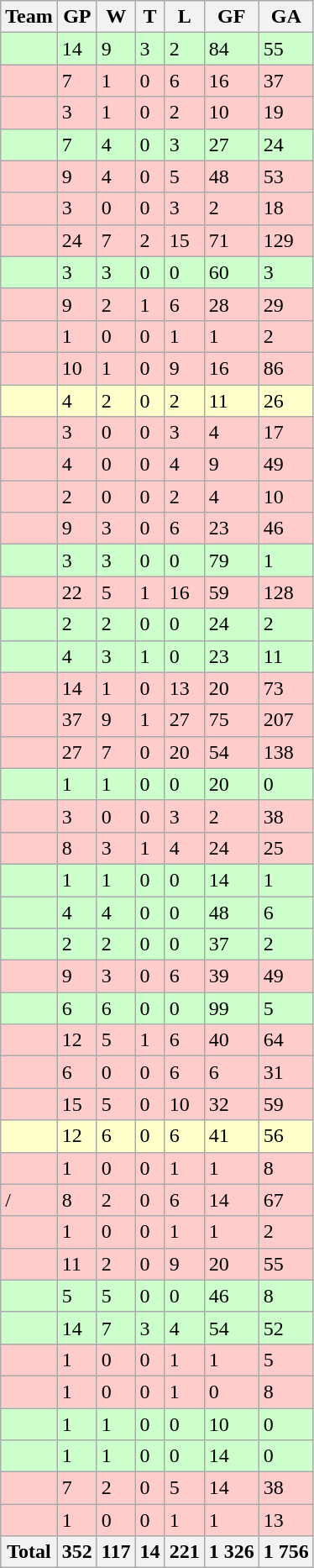<table class="wikitable">
<tr>
<th>Team</th>
<th>GP</th>
<th>W</th>
<th>T</th>
<th>L</th>
<th>GF</th>
<th>GA</th>
</tr>
<tr bgcolor=#CCFFCC>
<td></td>
<td>14</td>
<td>9</td>
<td>3</td>
<td>2</td>
<td>84</td>
<td>55</td>
</tr>
<tr bgcolor=#FFCCCC>
<td></td>
<td>7</td>
<td>1</td>
<td>0</td>
<td>6</td>
<td>16</td>
<td>37</td>
</tr>
<tr bgcolor=#FFCCCC>
<td></td>
<td>3</td>
<td>1</td>
<td>0</td>
<td>2</td>
<td>10</td>
<td>19</td>
</tr>
<tr bgcolor=#CCFFCC>
<td></td>
<td>7</td>
<td>4</td>
<td>0</td>
<td>3</td>
<td>27</td>
<td>24</td>
</tr>
<tr bgcolor=#FFCCCC>
<td></td>
<td>9</td>
<td>4</td>
<td>0</td>
<td>5</td>
<td>48</td>
<td>53</td>
</tr>
<tr bgcolor=#FFCCCC>
<td></td>
<td>3</td>
<td>0</td>
<td>0</td>
<td>3</td>
<td>2</td>
<td>18</td>
</tr>
<tr bgcolor=#FFCCCC>
<td></td>
<td>24</td>
<td>7</td>
<td>2</td>
<td>15</td>
<td>71</td>
<td>129</td>
</tr>
<tr bgcolor=#CCFFCC>
<td></td>
<td>3</td>
<td>3</td>
<td>0</td>
<td>0</td>
<td>60</td>
<td>3</td>
</tr>
<tr bgcolor=#FFCCCC>
<td></td>
<td>9</td>
<td>2</td>
<td>1</td>
<td>6</td>
<td>28</td>
<td>29</td>
</tr>
<tr bgcolor=#FFCCCC>
<td></td>
<td>1</td>
<td>0</td>
<td>0</td>
<td>1</td>
<td>1</td>
<td>2</td>
</tr>
<tr bgcolor=#FFCCCC>
<td></td>
<td>10</td>
<td>1</td>
<td>0</td>
<td>9</td>
<td>16</td>
<td>86</td>
</tr>
<tr bgcolor=#FFFFCC>
<td></td>
<td>4</td>
<td>2</td>
<td>0</td>
<td>2</td>
<td>11</td>
<td>26</td>
</tr>
<tr bgcolor=#FFCCCC>
<td></td>
<td>3</td>
<td>0</td>
<td>0</td>
<td>3</td>
<td>4</td>
<td>17</td>
</tr>
<tr bgcolor=#FFCCCC>
<td></td>
<td>4</td>
<td>0</td>
<td>0</td>
<td>4</td>
<td>9</td>
<td>49</td>
</tr>
<tr bgcolor=#FFCCCC>
<td></td>
<td>2</td>
<td>0</td>
<td>0</td>
<td>2</td>
<td>4</td>
<td>10</td>
</tr>
<tr bgcolor=#FFCCCC>
<td></td>
<td>9</td>
<td>3</td>
<td>0</td>
<td>6</td>
<td>23</td>
<td>46</td>
</tr>
<tr bgcolor=#CCFFCC>
<td></td>
<td>3</td>
<td>3</td>
<td>0</td>
<td>0</td>
<td>79</td>
<td>1</td>
</tr>
<tr bgcolor=#FFCCCC>
<td></td>
<td>22</td>
<td>5</td>
<td>1</td>
<td>16</td>
<td>59</td>
<td>128</td>
</tr>
<tr bgcolor=#CCFFCC>
<td></td>
<td>2</td>
<td>2</td>
<td>0</td>
<td>0</td>
<td>24</td>
<td>2</td>
</tr>
<tr bgcolor=#CCFFCC>
<td></td>
<td>4</td>
<td>3</td>
<td>1</td>
<td>0</td>
<td>23</td>
<td>11</td>
</tr>
<tr bgcolor=#FFCCCC>
<td></td>
<td>14</td>
<td>1</td>
<td>0</td>
<td>13</td>
<td>20</td>
<td>73</td>
</tr>
<tr bgcolor=#FFCCCC>
<td></td>
<td>37</td>
<td>9</td>
<td>1</td>
<td>27</td>
<td>75</td>
<td>207</td>
</tr>
<tr bgcolor=#FFCCCC>
<td></td>
<td>27</td>
<td>7</td>
<td>0</td>
<td>20</td>
<td>54</td>
<td>138</td>
</tr>
<tr bgcolor=#CCFFCC>
<td></td>
<td>1</td>
<td>1</td>
<td>0</td>
<td>0</td>
<td>20</td>
<td>0</td>
</tr>
<tr bgcolor=#FFCCCC>
<td></td>
<td>3</td>
<td>0</td>
<td>0</td>
<td>3</td>
<td>2</td>
<td>38</td>
</tr>
<tr bgcolor=#FFCCCC>
<td></td>
<td>8</td>
<td>3</td>
<td>1</td>
<td>4</td>
<td>24</td>
<td>25</td>
</tr>
<tr bgcolor=#CCFFCC>
<td></td>
<td>1</td>
<td>1</td>
<td>0</td>
<td>0</td>
<td>14</td>
<td>1</td>
</tr>
<tr bgcolor=#CCFFCC>
<td></td>
<td>4</td>
<td>4</td>
<td>0</td>
<td>0</td>
<td>48</td>
<td>6</td>
</tr>
<tr bgcolor=#CCFFCC>
<td></td>
<td>2</td>
<td>2</td>
<td>0</td>
<td>0</td>
<td>37</td>
<td>2</td>
</tr>
<tr bgcolor=#FFCCCC>
<td></td>
<td>9</td>
<td>3</td>
<td>0</td>
<td>6</td>
<td>39</td>
<td>49</td>
</tr>
<tr bgcolor=#CCFFCC>
<td></td>
<td>6</td>
<td>6</td>
<td>0</td>
<td>0</td>
<td>99</td>
<td>5</td>
</tr>
<tr bgcolor=#FFCCCC>
<td></td>
<td>12</td>
<td>5</td>
<td>1</td>
<td>6</td>
<td>40</td>
<td>64</td>
</tr>
<tr bgcolor=#FFCCCC>
<td></td>
<td>6</td>
<td>0</td>
<td>0</td>
<td>6</td>
<td>6</td>
<td>31</td>
</tr>
<tr bgcolor=#FFCCCC>
<td></td>
<td>15</td>
<td>5</td>
<td>0</td>
<td>10</td>
<td>32</td>
<td>59</td>
</tr>
<tr bgcolor=#FFFFCC>
<td></td>
<td>12</td>
<td>6</td>
<td>0</td>
<td>6</td>
<td>41</td>
<td>56</td>
</tr>
<tr bgcolor=#FFCCCC>
<td></td>
<td>1</td>
<td>0</td>
<td>0</td>
<td>1</td>
<td>1</td>
<td>8</td>
</tr>
<tr bgcolor=#FFCCCC>
<td><em></em>/<br><em></em></td>
<td>8</td>
<td>2</td>
<td>0</td>
<td>6</td>
<td>14</td>
<td>67</td>
</tr>
<tr bgcolor=#FFCCCC>
<td></td>
<td>1</td>
<td>0</td>
<td>0</td>
<td>1</td>
<td>1</td>
<td>2</td>
</tr>
<tr bgcolor=#FFCCCC>
<td></td>
<td>11</td>
<td>2</td>
<td>0</td>
<td>9</td>
<td>20</td>
<td>55</td>
</tr>
<tr bgcolor=#CCFFCC>
<td></td>
<td>5</td>
<td>5</td>
<td>0</td>
<td>0</td>
<td>46</td>
<td>8</td>
</tr>
<tr bgcolor=#CCFFCC>
<td></td>
<td>14</td>
<td>7</td>
<td>3</td>
<td>4</td>
<td>54</td>
<td>52</td>
</tr>
<tr bgcolor=#FFCCCC>
<td></td>
<td>1</td>
<td>0</td>
<td>0</td>
<td>1</td>
<td>1</td>
<td>5</td>
</tr>
<tr bgcolor=#FFCCCC>
<td></td>
<td>1</td>
<td>0</td>
<td>0</td>
<td>1</td>
<td>0</td>
<td>8</td>
</tr>
<tr bgcolor=#CCFFCC>
<td></td>
<td>1</td>
<td>1</td>
<td>0</td>
<td>0</td>
<td>10</td>
<td>0</td>
</tr>
<tr bgcolor=#CCFFCC>
<td></td>
<td>1</td>
<td>1</td>
<td>0</td>
<td>0</td>
<td>14</td>
<td>0</td>
</tr>
<tr bgcolor=#FFCCCC>
<td></td>
<td>7</td>
<td>2</td>
<td>0</td>
<td>5</td>
<td>14</td>
<td>38</td>
</tr>
<tr bgcolor=#FFCCCC>
<td></td>
<td>1</td>
<td>0</td>
<td>0</td>
<td>1</td>
<td>1</td>
<td>13</td>
</tr>
<tr class="sortbottom">
<th>Total</th>
<th>352</th>
<th>117</th>
<th>14</th>
<th>221</th>
<th>1 326</th>
<th>1 756</th>
</tr>
</table>
